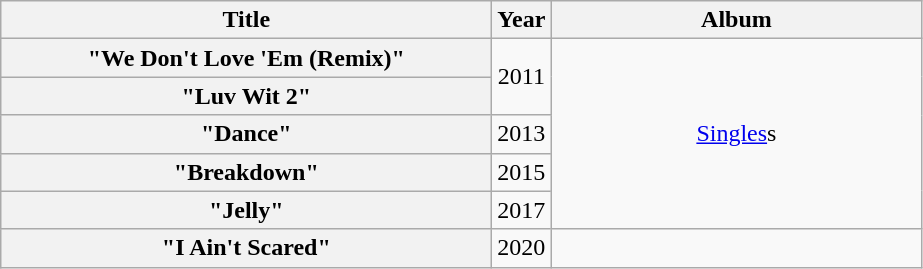<table class="wikitable plainrowheaders" style="text-align:center;">
<tr>
<th scope="col"  style="width:20em;">Title</th>
<th scope="col">Year</th>
<th scope="col" style="width:15em;">Album</th>
</tr>
<tr>
<th scope="row">"We Don't Love 'Em (Remix)" </th>
<td rowspan="2">2011</td>
<td rowspan="5"><a href='#'>Singles</a>s</td>
</tr>
<tr>
<th scope="row">"Luv Wit 2" </th>
</tr>
<tr>
<th scope="row">"Dance" </th>
<td>2013</td>
</tr>
<tr>
<th scope="row">"Breakdown"</th>
<td>2015</td>
</tr>
<tr>
<th scope="row">"Jelly" </th>
<td>2017</td>
</tr>
<tr>
<th scope="row">"I Ain't Scared" </th>
<td>2020</td>
</tr>
</table>
